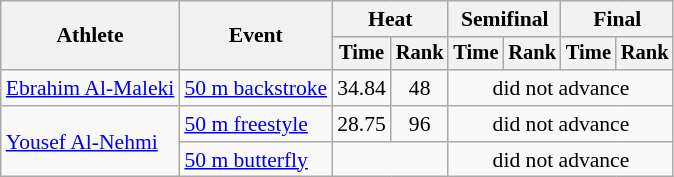<table class=wikitable style="font-size:90%">
<tr>
<th rowspan="2">Athlete</th>
<th rowspan="2">Event</th>
<th colspan="2">Heat</th>
<th colspan="2">Semifinal</th>
<th colspan="2">Final</th>
</tr>
<tr style="font-size:95%">
<th>Time</th>
<th>Rank</th>
<th>Time</th>
<th>Rank</th>
<th>Time</th>
<th>Rank</th>
</tr>
<tr align=center>
<td align=left><a href='#'>Ebrahim Al-Maleki</a></td>
<td align=left><a href='#'>50 m backstroke</a></td>
<td>34.84</td>
<td>48</td>
<td colspan=4>did not advance</td>
</tr>
<tr align=center>
<td align=left rowspan=2><a href='#'>Yousef Al-Nehmi</a></td>
<td align=left><a href='#'>50 m freestyle</a></td>
<td>28.75</td>
<td>96</td>
<td colspan=4>did not advance</td>
</tr>
<tr align=center>
<td align=left><a href='#'>50 m butterfly</a></td>
<td colspan=2></td>
<td colspan=4>did not advance</td>
</tr>
</table>
